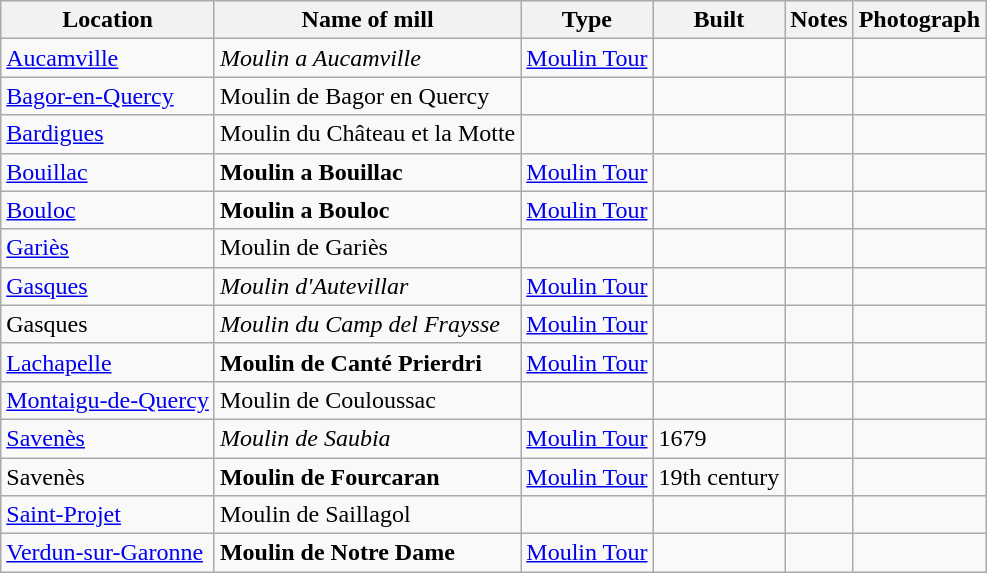<table class="wikitable">
<tr>
<th>Location</th>
<th>Name of mill</th>
<th>Type</th>
<th>Built</th>
<th>Notes</th>
<th>Photograph</th>
</tr>
<tr>
<td><a href='#'>Aucamville</a></td>
<td><em>Moulin a Aucamville</em></td>
<td><a href='#'>Moulin Tour</a></td>
<td></td>
<td> </td>
<td></td>
</tr>
<tr>
<td><a href='#'>Bagor-en-Quercy</a></td>
<td>Moulin de Bagor en Quercy</td>
<td></td>
<td></td>
<td></td>
<td></td>
</tr>
<tr>
<td><a href='#'>Bardigues</a></td>
<td>Moulin du Château et la Motte</td>
<td></td>
<td></td>
<td></td>
<td></td>
</tr>
<tr>
<td><a href='#'>Bouillac</a></td>
<td><strong>Moulin a Bouillac</strong></td>
<td><a href='#'>Moulin Tour</a></td>
<td></td>
<td> </td>
<td></td>
</tr>
<tr>
<td><a href='#'>Bouloc</a></td>
<td><strong>Moulin a Bouloc</strong></td>
<td><a href='#'>Moulin Tour</a></td>
<td></td>
<td> </td>
<td></td>
</tr>
<tr>
<td><a href='#'>Gariès</a></td>
<td>Moulin de Gariès</td>
<td></td>
<td></td>
<td></td>
<td></td>
</tr>
<tr>
<td><a href='#'>Gasques</a></td>
<td><em>Moulin d'Autevillar</em></td>
<td><a href='#'>Moulin Tour</a></td>
<td></td>
<td> </td>
<td></td>
</tr>
<tr>
<td>Gasques</td>
<td><em>Moulin du Camp del Fraysse</em></td>
<td><a href='#'>Moulin Tour</a></td>
<td></td>
<td> </td>
<td></td>
</tr>
<tr>
<td><a href='#'>Lachapelle</a></td>
<td><strong>Moulin de Canté Prierdri</strong></td>
<td><a href='#'>Moulin Tour</a></td>
<td></td>
<td> </td>
<td></td>
</tr>
<tr>
<td><a href='#'>Montaigu-de-Quercy</a></td>
<td>Moulin de Couloussac</td>
<td></td>
<td></td>
<td></td>
<td></td>
</tr>
<tr>
<td><a href='#'>Savenès</a></td>
<td><em>Moulin de Saubia</em></td>
<td><a href='#'>Moulin Tour</a></td>
<td>1679</td>
<td> </td>
<td></td>
</tr>
<tr>
<td>Savenès</td>
<td><strong>Moulin de Fourcaran</strong></td>
<td><a href='#'>Moulin Tour</a></td>
<td>19th century</td>
<td> </td>
<td></td>
</tr>
<tr>
<td><a href='#'>Saint-Projet</a></td>
<td>Moulin de Saillagol</td>
<td></td>
<td></td>
<td></td>
<td></td>
</tr>
<tr>
<td><a href='#'>Verdun-sur-Garonne</a></td>
<td><strong>Moulin de Notre Dame</strong></td>
<td><a href='#'>Moulin Tour</a></td>
<td></td>
<td> </td>
<td></td>
</tr>
</table>
